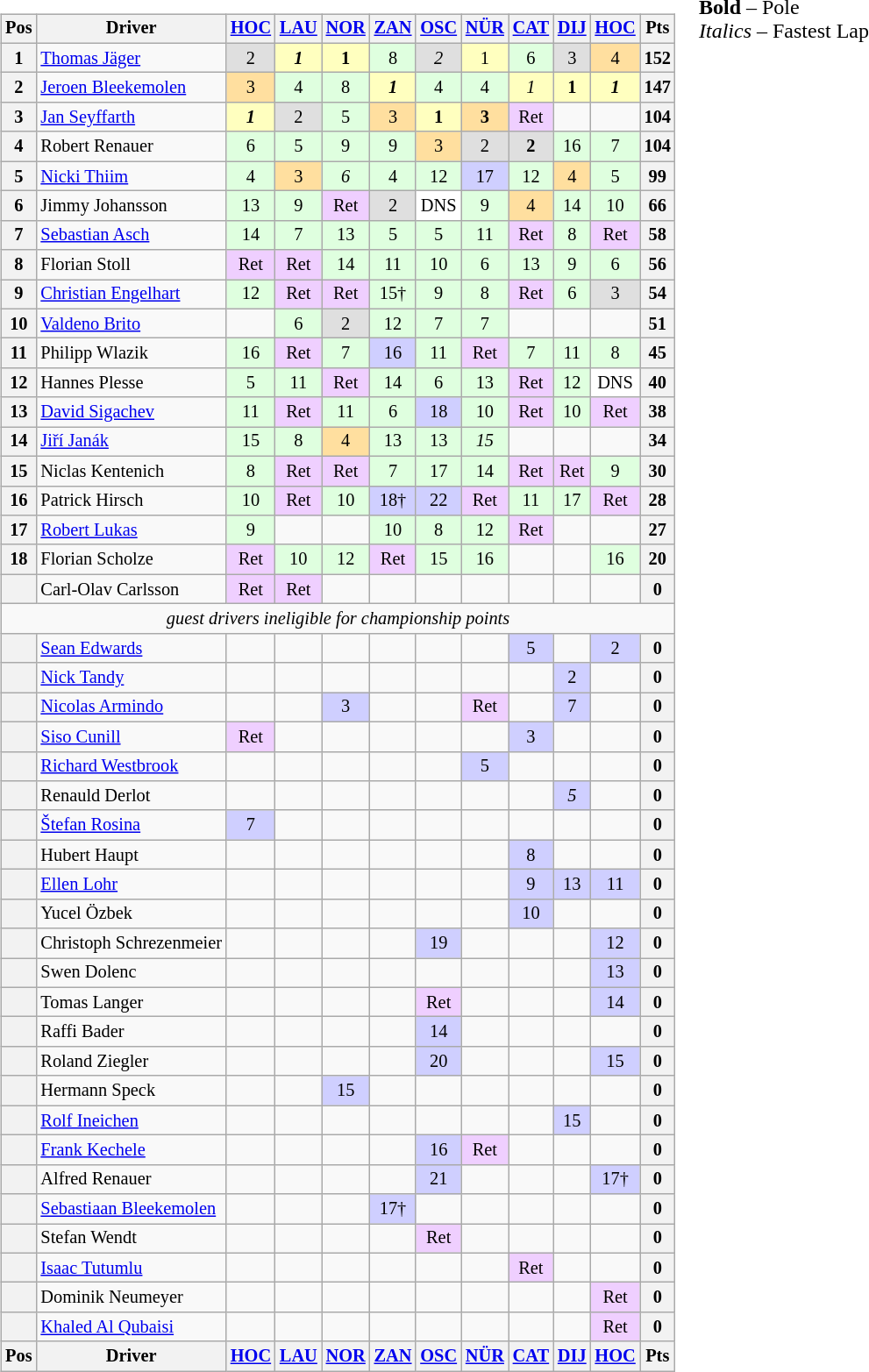<table>
<tr>
<td><br><table class="wikitable" style="font-size:85%; text-align:center">
<tr valign="top">
<th valign="middle">Pos</th>
<th valign="middle">Driver</th>
<th><a href='#'>HOC</a><br></th>
<th><a href='#'>LAU</a><br></th>
<th><a href='#'>NOR</a><br></th>
<th><a href='#'>ZAN</a><br></th>
<th><a href='#'>OSC</a><br></th>
<th><a href='#'>NÜR</a><br></th>
<th><a href='#'>CAT</a><br></th>
<th><a href='#'>DIJ</a><br></th>
<th><a href='#'>HOC</a><br></th>
<th valign="middle">Pts</th>
</tr>
<tr>
<th>1</th>
<td align=left> <a href='#'>Thomas Jäger</a></td>
<td style="background:#DFDFDF;">2</td>
<td style="background:#FFFFBF;"><strong><em>1</em></strong></td>
<td style="background:#FFFFBF;"><strong>1</strong></td>
<td style="background:#DFFFDF;">8</td>
<td style="background:#DFDFDF;"><em>2</em></td>
<td style="background:#FFFFBF;">1</td>
<td style="background:#DFFFDF;">6</td>
<td style="background:#DFDFDF;">3</td>
<td style="background:#FFDF9F;">4</td>
<th>152</th>
</tr>
<tr>
<th>2</th>
<td align=left> <a href='#'>Jeroen Bleekemolen</a></td>
<td style="background:#FFDF9F;">3</td>
<td style="background:#DFFFDF;">4</td>
<td style="background:#DFFFDF;">8</td>
<td style="background:#FFFFBF;"><strong><em>1</em></strong></td>
<td style="background:#DFFFDF;">4</td>
<td style="background:#DFFFDF;">4</td>
<td style="background:#FFFFBF;"><em>1</em></td>
<td style="background:#FFFFBF;"><strong>1</strong></td>
<td style="background:#FFFFBF;"><strong><em>1</em></strong></td>
<th>147</th>
</tr>
<tr>
<th>3</th>
<td align=left> <a href='#'>Jan Seyffarth</a></td>
<td style="background:#FFFFBF;"><strong><em>1</em></strong></td>
<td style="background:#DFDFDF;">2</td>
<td style="background:#DFFFDF;">5</td>
<td style="background:#FFDF9F;">3</td>
<td style="background:#FFFFBF;"><strong>1</strong></td>
<td style="background:#FFDF9F;"><strong>3</strong></td>
<td style="background:#EFCFFF;">Ret</td>
<td></td>
<td></td>
<th>104</th>
</tr>
<tr>
<th>4</th>
<td align=left> Robert Renauer</td>
<td style="background:#DFFFDF;">6</td>
<td style="background:#DFFFDF;">5</td>
<td style="background:#DFFFDF;">9</td>
<td style="background:#DFFFDF;">9</td>
<td style="background:#FFDF9F;">3</td>
<td style="background:#DFDFDF;">2</td>
<td style="background:#DFDFDF;"><strong>2</strong></td>
<td style="background:#DFFFDF;">16</td>
<td style="background:#DFFFDF;">7</td>
<th>104</th>
</tr>
<tr>
<th>5</th>
<td align=left> <a href='#'>Nicki Thiim</a></td>
<td style="background:#DFFFDF;">4</td>
<td style="background:#FFDF9F;">3</td>
<td style="background:#DFFFDF;"><em>6</em></td>
<td style="background:#DFFFDF;">4</td>
<td style="background:#DFFFDF;">12</td>
<td style="background:#CFCFFF;">17</td>
<td style="background:#DFFFDF;">12</td>
<td style="background:#FFDF9F;">4</td>
<td style="background:#DFFFDF;">5</td>
<th>99</th>
</tr>
<tr>
<th>6</th>
<td align=left> Jimmy Johansson</td>
<td style="background:#DFFFDF;">13</td>
<td style="background:#DFFFDF;">9</td>
<td style="background:#EFCFFF;">Ret</td>
<td style="background:#DFDFDF;">2</td>
<td style="background:#FFFFFF;">DNS</td>
<td style="background:#DFFFDF;">9</td>
<td style="background:#FFDF9F;">4</td>
<td style="background:#DFFFDF;">14</td>
<td style="background:#DFFFDF;">10</td>
<th>66</th>
</tr>
<tr>
<th>7</th>
<td align=left> <a href='#'>Sebastian Asch</a></td>
<td style="background:#DFFFDF;">14</td>
<td style="background:#DFFFDF;">7</td>
<td style="background:#DFFFDF;">13</td>
<td style="background:#DFFFDF;">5</td>
<td style="background:#DFFFDF;">5</td>
<td style="background:#DFFFDF;">11</td>
<td style="background:#EFCFFF;">Ret</td>
<td style="background:#DFFFDF;">8</td>
<td style="background:#EFCFFF;">Ret</td>
<th>58</th>
</tr>
<tr>
<th>8</th>
<td align=left> Florian Stoll</td>
<td style="background:#EFCFFF;">Ret</td>
<td style="background:#EFCFFF;">Ret</td>
<td style="background:#DFFFDF;">14</td>
<td style="background:#DFFFDF;">11</td>
<td style="background:#DFFFDF;">10</td>
<td style="background:#DFFFDF;">6</td>
<td style="background:#DFFFDF;">13</td>
<td style="background:#DFFFDF;">9</td>
<td style="background:#DFFFDF;">6</td>
<th>56</th>
</tr>
<tr>
<th>9</th>
<td align=left> <a href='#'>Christian Engelhart</a></td>
<td style="background:#DFFFDF;">12</td>
<td style="background:#EFCFFF;">Ret</td>
<td style="background:#EFCFFF;">Ret</td>
<td style="background:#DFFFDF;">15†</td>
<td style="background:#DFFFDF;">9</td>
<td style="background:#DFFFDF;">8</td>
<td style="background:#EFCFFF;">Ret</td>
<td style="background:#DFFFDF;">6</td>
<td style="background:#DFDFDF;">3</td>
<th>54</th>
</tr>
<tr>
<th>10</th>
<td align=left> <a href='#'>Valdeno Brito</a></td>
<td></td>
<td style="background:#DFFFDF;">6</td>
<td style="background:#DFDFDF;">2</td>
<td style="background:#DFFFDF;">12</td>
<td style="background:#DFFFDF;">7</td>
<td style="background:#DFFFDF;">7</td>
<td></td>
<td></td>
<td></td>
<th>51</th>
</tr>
<tr>
<th>11</th>
<td align=left> Philipp Wlazik</td>
<td style="background:#DFFFDF;">16</td>
<td style="background:#EFCFFF;">Ret</td>
<td style="background:#DFFFDF;">7</td>
<td style="background:#CFCFFF;">16</td>
<td style="background:#DFFFDF;">11</td>
<td style="background:#EFCFFF;">Ret</td>
<td style="background:#DFFFDF;">7</td>
<td style="background:#DFFFDF;">11</td>
<td style="background:#DFFFDF;">8</td>
<th>45</th>
</tr>
<tr>
<th>12</th>
<td align=left> Hannes Plesse</td>
<td style="background:#DFFFDF;">5</td>
<td style="background:#DFFFDF;">11</td>
<td style="background:#EFCFFF;">Ret</td>
<td style="background:#DFFFDF;">14</td>
<td style="background:#DFFFDF;">6</td>
<td style="background:#DFFFDF;">13</td>
<td style="background:#EFCFFF;">Ret</td>
<td style="background:#DFFFDF;">12</td>
<td style="background:#FFFFFF;">DNS</td>
<th>40</th>
</tr>
<tr>
<th>13</th>
<td align=left> <a href='#'>David Sigachev</a></td>
<td style="background:#DFFFDF;">11</td>
<td style="background:#EFCFFF;">Ret</td>
<td style="background:#DFFFDF;">11</td>
<td style="background:#DFFFDF;">6</td>
<td style="background:#CFCFFF;">18</td>
<td style="background:#DFFFDF;">10</td>
<td style="background:#EFCFFF;">Ret</td>
<td style="background:#DFFFDF;">10</td>
<td style="background:#EFCFFF;">Ret</td>
<th>38</th>
</tr>
<tr>
<th>14</th>
<td align=left> <a href='#'>Jiří Janák</a></td>
<td style="background:#DFFFDF;">15</td>
<td style="background:#DFFFDF;">8</td>
<td style="background:#FFDF9F;">4</td>
<td style="background:#DFFFDF;">13</td>
<td style="background:#DFFFDF;">13</td>
<td style="background:#DFFFDF;"><em>15</em></td>
<td></td>
<td></td>
<td></td>
<th>34</th>
</tr>
<tr>
<th>15</th>
<td align=left> Niclas Kentenich</td>
<td style="background:#DFFFDF;">8</td>
<td style="background:#EFCFFF;">Ret</td>
<td style="background:#EFCFFF;">Ret</td>
<td style="background:#DFFFDF;">7</td>
<td style="background:#DFFFDF;">17</td>
<td style="background:#DFFFDF;">14</td>
<td style="background:#EFCFFF;">Ret</td>
<td style="background:#EFCFFF;">Ret</td>
<td style="background:#DFFFDF;">9</td>
<th>30</th>
</tr>
<tr>
<th>16</th>
<td align=left> Patrick Hirsch</td>
<td style="background:#DFFFDF;">10</td>
<td style="background:#EFCFFF;">Ret</td>
<td style="background:#DFFFDF;">10</td>
<td style="background:#CFCFFF;">18†</td>
<td style="background:#CFCFFF;">22</td>
<td style="background:#EFCFFF;">Ret</td>
<td style="background:#DFFFDF;">11</td>
<td style="background:#DFFFDF;">17</td>
<td style="background:#EFCFFF;">Ret</td>
<th>28</th>
</tr>
<tr>
<th>17</th>
<td align=left> <a href='#'>Robert Lukas</a></td>
<td style="background:#DFFFDF;">9</td>
<td></td>
<td></td>
<td style="background:#DFFFDF;">10</td>
<td style="background:#DFFFDF;">8</td>
<td style="background:#DFFFDF;">12</td>
<td style="background:#EFCFFF;">Ret</td>
<td></td>
<td></td>
<th>27</th>
</tr>
<tr>
<th>18</th>
<td align=left> Florian Scholze</td>
<td style="background:#EFCFFF;">Ret</td>
<td style="background:#DFFFDF;">10</td>
<td style="background:#DFFFDF;">12</td>
<td style="background:#EFCFFF;">Ret</td>
<td style="background:#DFFFDF;">15</td>
<td style="background:#DFFFDF;">16</td>
<td></td>
<td></td>
<td style="background:#DFFFDF;">16</td>
<th>20</th>
</tr>
<tr>
<th></th>
<td align=left> Carl-Olav Carlsson</td>
<td style="background:#EFCFFF;">Ret</td>
<td style="background:#EFCFFF;">Ret</td>
<td></td>
<td></td>
<td></td>
<td></td>
<td></td>
<td></td>
<td></td>
<th>0</th>
</tr>
<tr>
<td colspan=16 align=center><em>guest drivers ineligible for championship points</em></td>
</tr>
<tr>
<th></th>
<td align=left> <a href='#'>Sean Edwards</a></td>
<td></td>
<td></td>
<td></td>
<td></td>
<td></td>
<td></td>
<td style="background:#CFCFFF;">5</td>
<td></td>
<td style="background:#CFCFFF;">2</td>
<th>0</th>
</tr>
<tr>
<th></th>
<td align=left> <a href='#'>Nick Tandy</a></td>
<td></td>
<td></td>
<td></td>
<td></td>
<td></td>
<td></td>
<td></td>
<td style="background:#CFCFFF;">2</td>
<td></td>
<th>0</th>
</tr>
<tr>
<th></th>
<td align=left> <a href='#'>Nicolas Armindo</a></td>
<td></td>
<td></td>
<td style="background:#CFCFFF;">3</td>
<td></td>
<td></td>
<td style="background:#EFCFFF;">Ret</td>
<td></td>
<td style="background:#CFCFFF;">7</td>
<td></td>
<th>0</th>
</tr>
<tr>
<th></th>
<td align=left> <a href='#'>Siso Cunill</a></td>
<td style="background:#EFCFFF;">Ret</td>
<td></td>
<td></td>
<td></td>
<td></td>
<td></td>
<td style="background:#CFCFFF;">3</td>
<td></td>
<td></td>
<th>0</th>
</tr>
<tr>
<th></th>
<td align=left> <a href='#'>Richard Westbrook</a></td>
<td></td>
<td></td>
<td></td>
<td></td>
<td></td>
<td style="background:#CFCFFF;">5</td>
<td></td>
<td></td>
<td></td>
<th>0</th>
</tr>
<tr>
<th></th>
<td align=left> Renauld Derlot</td>
<td></td>
<td></td>
<td></td>
<td></td>
<td></td>
<td></td>
<td></td>
<td style="background:#CFCFFF;"><em>5</em></td>
<td></td>
<th>0</th>
</tr>
<tr>
<th></th>
<td align=left> <a href='#'>Štefan Rosina</a></td>
<td style="background:#CFCFFF;">7</td>
<td></td>
<td></td>
<td></td>
<td></td>
<td></td>
<td></td>
<td></td>
<td></td>
<th>0</th>
</tr>
<tr>
<th></th>
<td align=left> Hubert Haupt</td>
<td></td>
<td></td>
<td></td>
<td></td>
<td></td>
<td></td>
<td style="background:#CFCFFF;">8</td>
<td></td>
<td></td>
<th>0</th>
</tr>
<tr>
<th></th>
<td align=left> <a href='#'>Ellen Lohr</a></td>
<td></td>
<td></td>
<td></td>
<td></td>
<td></td>
<td></td>
<td style="background:#CFCFFF;">9</td>
<td style="background:#CFCFFF;">13</td>
<td style="background:#CFCFFF;">11</td>
<th>0</th>
</tr>
<tr>
<th></th>
<td align=left> Yucel Özbek</td>
<td></td>
<td></td>
<td></td>
<td></td>
<td></td>
<td></td>
<td style="background:#CFCFFF;">10</td>
<td></td>
<td></td>
<th>0</th>
</tr>
<tr>
<th></th>
<td align=left> Christoph Schrezenmeier</td>
<td></td>
<td></td>
<td></td>
<td></td>
<td style="background:#CFCFFF;">19</td>
<td></td>
<td></td>
<td></td>
<td style="background:#CFCFFF;">12</td>
<th>0</th>
</tr>
<tr>
<th></th>
<td align=left> Swen Dolenc</td>
<td></td>
<td></td>
<td></td>
<td></td>
<td></td>
<td></td>
<td></td>
<td></td>
<td style="background:#CFCFFF;">13</td>
<th>0</th>
</tr>
<tr>
<th></th>
<td align=left> Tomas Langer</td>
<td></td>
<td></td>
<td></td>
<td></td>
<td style="background:#EFCFFF;">Ret</td>
<td></td>
<td></td>
<td></td>
<td style="background:#CFCFFF;">14</td>
<th>0</th>
</tr>
<tr>
<th></th>
<td align=left> Raffi Bader</td>
<td></td>
<td></td>
<td></td>
<td></td>
<td style="background:#CFCFFF;">14</td>
<td></td>
<td></td>
<td></td>
<td></td>
<th>0</th>
</tr>
<tr>
<th></th>
<td align=left> Roland Ziegler</td>
<td></td>
<td></td>
<td></td>
<td></td>
<td style="background:#CFCFFF;">20</td>
<td></td>
<td></td>
<td></td>
<td style="background:#CFCFFF;">15</td>
<th>0</th>
</tr>
<tr>
<th></th>
<td align=left> Hermann Speck</td>
<td></td>
<td></td>
<td style="background:#CFCFFF;">15</td>
<td></td>
<td></td>
<td></td>
<td></td>
<td></td>
<td></td>
<th>0</th>
</tr>
<tr>
<th></th>
<td align=left> <a href='#'>Rolf Ineichen</a></td>
<td></td>
<td></td>
<td></td>
<td></td>
<td></td>
<td></td>
<td></td>
<td style="background:#CFCFFF;">15</td>
<td></td>
<th>0</th>
</tr>
<tr>
<th></th>
<td align=left> <a href='#'>Frank Kechele</a></td>
<td></td>
<td></td>
<td></td>
<td></td>
<td style="background:#CFCFFF;">16</td>
<td style="background:#EFCFFF;">Ret</td>
<td></td>
<td></td>
<td></td>
<th>0</th>
</tr>
<tr>
<th></th>
<td align=left> Alfred Renauer</td>
<td></td>
<td></td>
<td></td>
<td></td>
<td style="background:#CFCFFF;">21</td>
<td></td>
<td></td>
<td></td>
<td style="background:#CFCFFF;">17†</td>
<th>0</th>
</tr>
<tr>
<th></th>
<td align=left> <a href='#'>Sebastiaan Bleekemolen</a></td>
<td></td>
<td></td>
<td></td>
<td style="background:#CFCFFF;">17†</td>
<td></td>
<td></td>
<td></td>
<td></td>
<td></td>
<th>0</th>
</tr>
<tr>
<th></th>
<td align=left> Stefan Wendt</td>
<td></td>
<td></td>
<td></td>
<td></td>
<td style="background:#EFCFFF;">Ret</td>
<td></td>
<td></td>
<td></td>
<td></td>
<th>0</th>
</tr>
<tr>
<th></th>
<td align=left> <a href='#'>Isaac Tutumlu</a></td>
<td></td>
<td></td>
<td></td>
<td></td>
<td></td>
<td></td>
<td style="background:#EFCFFF;">Ret</td>
<td></td>
<td></td>
<th>0</th>
</tr>
<tr>
<th></th>
<td align=left> Dominik Neumeyer</td>
<td></td>
<td></td>
<td></td>
<td></td>
<td></td>
<td></td>
<td></td>
<td></td>
<td style="background:#EFCFFF;">Ret</td>
<th>0</th>
</tr>
<tr>
<th></th>
<td align=left> <a href='#'>Khaled Al Qubaisi</a></td>
<td></td>
<td></td>
<td></td>
<td></td>
<td></td>
<td></td>
<td></td>
<td></td>
<td style="background:#EFCFFF;">Ret</td>
<th>0</th>
</tr>
<tr>
<th valign="middle">Pos</th>
<th valign="middle">Driver</th>
<th><a href='#'>HOC</a><br></th>
<th><a href='#'>LAU</a><br></th>
<th><a href='#'>NOR</a><br></th>
<th><a href='#'>ZAN</a><br></th>
<th><a href='#'>OSC</a><br></th>
<th><a href='#'>NÜR</a><br></th>
<th><a href='#'>CAT</a><br></th>
<th><a href='#'>DIJ</a><br></th>
<th><a href='#'>HOC</a><br></th>
<th valign="middle">Pts</th>
</tr>
</table>
</td>
<td valign="top"><br>
<span><strong>Bold</strong> – Pole<br>
<em>Italics</em> – Fastest Lap</span></td>
</tr>
</table>
